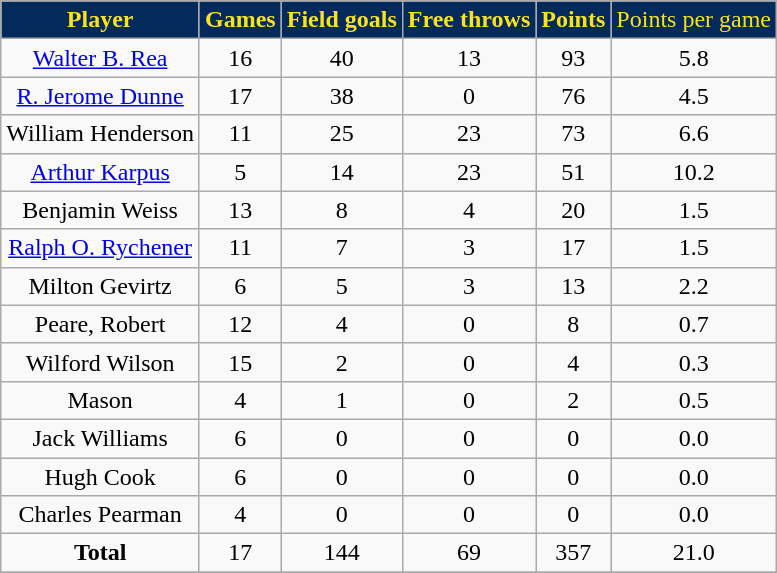<table class="wikitable" width=" ">
<tr align="center"  style="background:#042A5C; color:#FCE21C;">
<td><strong>Player</strong></td>
<td><strong>Games</strong></td>
<td><strong>Field goals</strong></td>
<td><strong>Free throws</strong></td>
<td><strong>Points</strong></td>
<td>Points per game</td>
</tr>
<tr align="center" bgcolor="">
<td><a href='#'>Walter B. Rea</a></td>
<td>16</td>
<td>40</td>
<td>13</td>
<td>93</td>
<td>5.8</td>
</tr>
<tr align="center" bgcolor="">
<td><a href='#'>R. Jerome Dunne</a></td>
<td>17</td>
<td>38</td>
<td>0</td>
<td>76</td>
<td>4.5</td>
</tr>
<tr align="center" bgcolor="">
<td>William Henderson</td>
<td>11</td>
<td>25</td>
<td>23</td>
<td>73</td>
<td>6.6</td>
</tr>
<tr align="center" bgcolor="">
<td><a href='#'>Arthur Karpus</a></td>
<td>5</td>
<td>14</td>
<td>23</td>
<td>51</td>
<td>10.2</td>
</tr>
<tr align="center" bgcolor="">
<td>Benjamin Weiss</td>
<td>13</td>
<td>8</td>
<td>4</td>
<td>20</td>
<td>1.5</td>
</tr>
<tr align="center" bgcolor="">
<td><a href='#'>Ralph O. Rychener</a></td>
<td>11</td>
<td>7</td>
<td>3</td>
<td>17</td>
<td>1.5</td>
</tr>
<tr align="center" bgcolor="">
<td>Milton Gevirtz</td>
<td>6</td>
<td>5</td>
<td>3</td>
<td>13</td>
<td>2.2</td>
</tr>
<tr align="center" bgcolor="">
<td>Peare, Robert</td>
<td>12</td>
<td>4</td>
<td>0</td>
<td>8</td>
<td>0.7</td>
</tr>
<tr align="center" bgcolor="">
<td>Wilford Wilson</td>
<td>15</td>
<td>2</td>
<td>0</td>
<td>4</td>
<td>0.3</td>
</tr>
<tr align="center" bgcolor="">
<td>Mason</td>
<td>4</td>
<td>1</td>
<td>0</td>
<td>2</td>
<td>0.5</td>
</tr>
<tr align="center" bgcolor="">
<td>Jack Williams</td>
<td>6</td>
<td>0</td>
<td>0</td>
<td>0</td>
<td>0.0</td>
</tr>
<tr align="center" bgcolor="">
<td>Hugh Cook</td>
<td>6</td>
<td>0</td>
<td>0</td>
<td>0</td>
<td>0.0</td>
</tr>
<tr align="center" bgcolor="">
<td>Charles Pearman</td>
<td>4</td>
<td>0</td>
<td>0</td>
<td>0</td>
<td>0.0</td>
</tr>
<tr align="center" bgcolor="">
<td><strong>Total</strong></td>
<td>17</td>
<td>144</td>
<td>69</td>
<td>357</td>
<td>21.0</td>
</tr>
<tr align="center" bgcolor="">
</tr>
</table>
